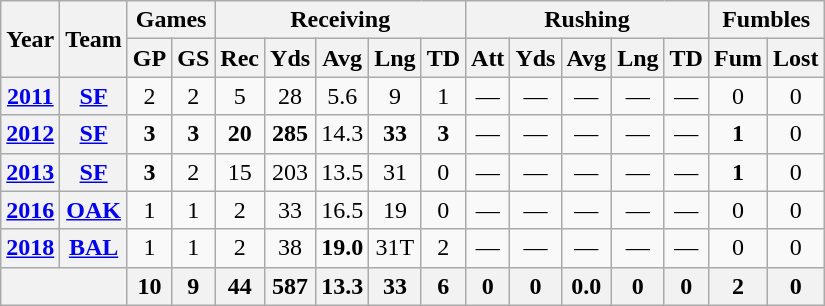<table class="wikitable" style="text-align: center;">
<tr>
<th rowspan="2">Year</th>
<th rowspan="2">Team</th>
<th colspan="2">Games</th>
<th colspan="5">Receiving</th>
<th colspan="5">Rushing</th>
<th colspan="2">Fumbles</th>
</tr>
<tr>
<th>GP</th>
<th>GS</th>
<th>Rec</th>
<th>Yds</th>
<th>Avg</th>
<th>Lng</th>
<th>TD</th>
<th>Att</th>
<th>Yds</th>
<th>Avg</th>
<th>Lng</th>
<th>TD</th>
<th>Fum</th>
<th>Lost</th>
</tr>
<tr>
<th><a href='#'>2011</a></th>
<th><a href='#'>SF</a></th>
<td>2</td>
<td>2</td>
<td>5</td>
<td>28</td>
<td>5.6</td>
<td>9</td>
<td>1</td>
<td>—</td>
<td>—</td>
<td>—</td>
<td>—</td>
<td>—</td>
<td>0</td>
<td>0</td>
</tr>
<tr>
<th><a href='#'>2012</a></th>
<th><a href='#'>SF</a></th>
<td><strong>3</strong></td>
<td><strong>3</strong></td>
<td><strong>20</strong></td>
<td><strong>285</strong></td>
<td>14.3</td>
<td><strong>33</strong></td>
<td><strong>3</strong></td>
<td>—</td>
<td>—</td>
<td>—</td>
<td>—</td>
<td>—</td>
<td><strong>1</strong></td>
<td>0</td>
</tr>
<tr>
<th><a href='#'>2013</a></th>
<th><a href='#'>SF</a></th>
<td><strong>3</strong></td>
<td>2</td>
<td>15</td>
<td>203</td>
<td>13.5</td>
<td>31</td>
<td>0</td>
<td>—</td>
<td>—</td>
<td>—</td>
<td>—</td>
<td>—</td>
<td><strong>1</strong></td>
<td>0</td>
</tr>
<tr>
<th><a href='#'>2016</a></th>
<th><a href='#'>OAK</a></th>
<td>1</td>
<td>1</td>
<td>2</td>
<td>33</td>
<td>16.5</td>
<td>19</td>
<td>0</td>
<td>—</td>
<td>—</td>
<td>—</td>
<td>—</td>
<td>—</td>
<td>0</td>
<td>0</td>
</tr>
<tr>
<th><a href='#'>2018</a></th>
<th><a href='#'>BAL</a></th>
<td>1</td>
<td>1</td>
<td>2</td>
<td>38</td>
<td><strong>19.0</strong></td>
<td>31T</td>
<td>2</td>
<td>—</td>
<td>—</td>
<td>—</td>
<td>—</td>
<td>—</td>
<td>0</td>
<td>0</td>
</tr>
<tr>
<th colspan="2"></th>
<th>10</th>
<th>9</th>
<th>44</th>
<th>587</th>
<th>13.3</th>
<th>33</th>
<th>6</th>
<th>0</th>
<th>0</th>
<th>0.0</th>
<th>0</th>
<th>0</th>
<th>2</th>
<th>0</th>
</tr>
</table>
